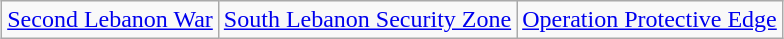<table class="wikitable" style="margin:1em auto; text-align:center;">
<tr>
<td><a href='#'>Second Lebanon War</a></td>
<td><a href='#'>South Lebanon Security Zone</a></td>
<td><a href='#'>Operation Protective Edge</a></td>
</tr>
</table>
